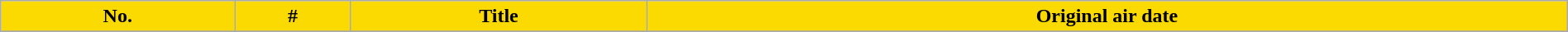<table class="wikitable plainrowheaders" style="width: 100%; margin-right: 0;">
<tr>
<th style="background:#fada00; color:#000;">No.</th>
<th style="background:#fada00; color:#000;">#</th>
<th style="background:#fada00; color:#000;">Title</th>
<th style="background:#fada00; color:#000;">Original air date</th>
</tr>
<tr>
</tr>
</table>
